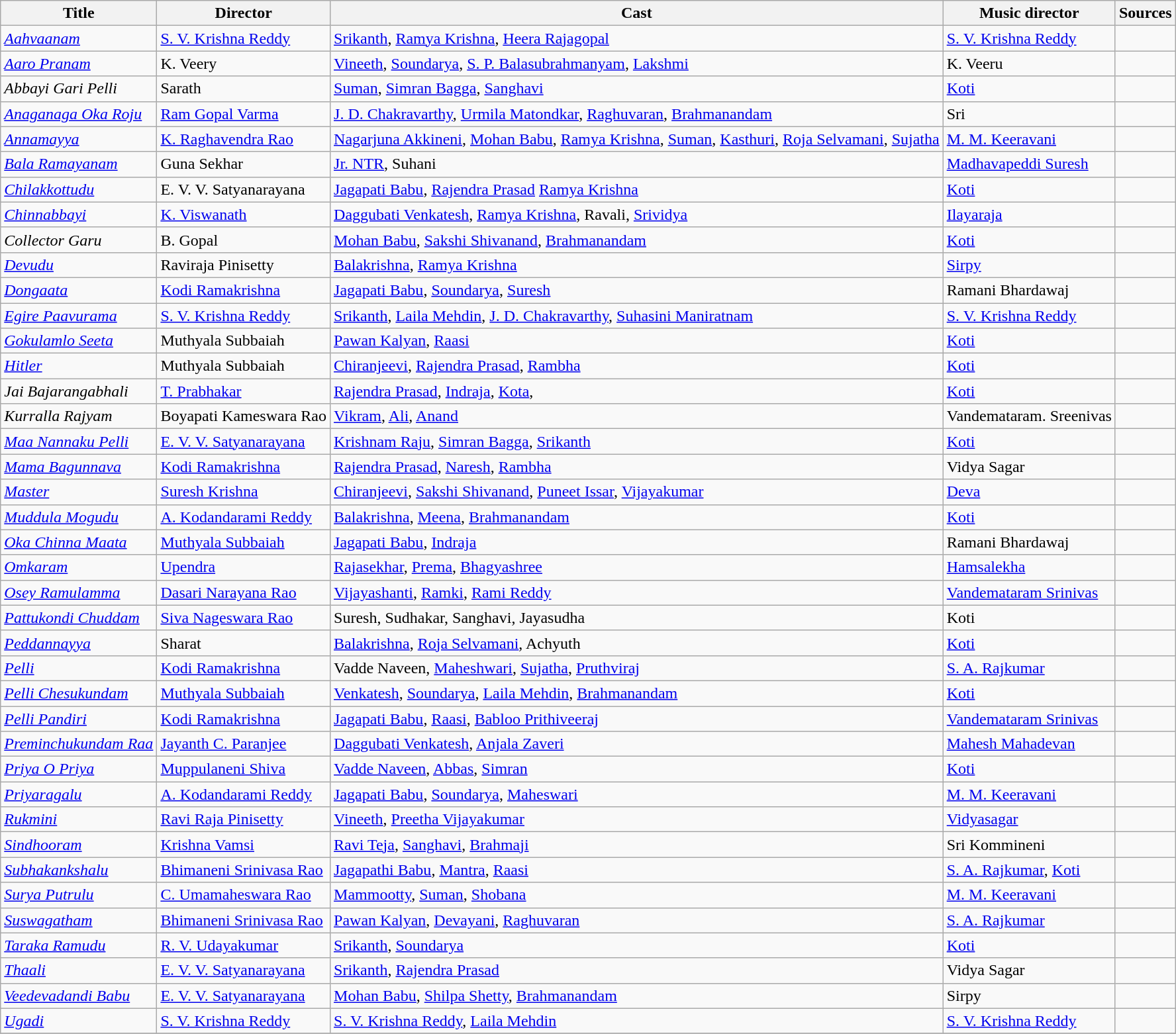<table class="wikitable">
<tr>
<th>Title</th>
<th>Director</th>
<th>Cast</th>
<th>Music director</th>
<th>Sources</th>
</tr>
<tr>
<td><em><a href='#'>Aahvaanam</a></em></td>
<td><a href='#'>S. V. Krishna Reddy</a></td>
<td><a href='#'>Srikanth</a>, <a href='#'>Ramya Krishna</a>, <a href='#'>Heera Rajagopal</a></td>
<td><a href='#'>S. V. Krishna Reddy</a></td>
<td></td>
</tr>
<tr>
<td><em><a href='#'>Aaro Pranam</a></em></td>
<td>K. Veery</td>
<td><a href='#'>Vineeth</a>, <a href='#'>Soundarya</a>, <a href='#'>S. P. Balasubrahmanyam</a>, <a href='#'>Lakshmi</a></td>
<td>K. Veeru</td>
<td></td>
</tr>
<tr>
<td><em>Abbayi Gari Pelli</em></td>
<td>Sarath</td>
<td><a href='#'>Suman</a>, <a href='#'>Simran Bagga</a>, <a href='#'>Sanghavi</a></td>
<td><a href='#'>Koti</a></td>
<td></td>
</tr>
<tr>
<td><em><a href='#'>Anaganaga Oka Roju</a></em></td>
<td><a href='#'>Ram Gopal Varma</a></td>
<td><a href='#'>J. D. Chakravarthy</a>, <a href='#'>Urmila Matondkar</a>, <a href='#'>Raghuvaran</a>, <a href='#'>Brahmanandam</a></td>
<td>Sri</td>
<td></td>
</tr>
<tr>
<td><em><a href='#'>Annamayya</a></em></td>
<td><a href='#'>K. Raghavendra Rao</a></td>
<td><a href='#'>Nagarjuna Akkineni</a>, <a href='#'>Mohan Babu</a>, <a href='#'>Ramya Krishna</a>, <a href='#'>Suman</a>, <a href='#'>Kasthuri</a>, <a href='#'>Roja Selvamani</a>, <a href='#'>Sujatha</a></td>
<td><a href='#'>M. M. Keeravani</a></td>
<td></td>
</tr>
<tr>
<td><em><a href='#'>Bala Ramayanam</a></em></td>
<td>Guna Sekhar</td>
<td><a href='#'>Jr. NTR</a>, Suhani</td>
<td><a href='#'>Madhavapeddi Suresh</a></td>
<td></td>
</tr>
<tr>
<td><em><a href='#'>Chilakkottudu</a></em></td>
<td>E. V. V. Satyanarayana</td>
<td><a href='#'>Jagapati Babu</a>, <a href='#'>Rajendra Prasad</a> <a href='#'>Ramya Krishna</a></td>
<td><a href='#'>Koti</a></td>
<td></td>
</tr>
<tr>
<td><em><a href='#'>Chinnabbayi</a></em></td>
<td><a href='#'>K. Viswanath</a></td>
<td><a href='#'>Daggubati Venkatesh</a>, <a href='#'>Ramya Krishna</a>, Ravali, <a href='#'>Srividya</a></td>
<td><a href='#'>Ilayaraja</a></td>
<td></td>
</tr>
<tr>
<td><em>Collector Garu</em></td>
<td>B. Gopal</td>
<td><a href='#'>Mohan Babu</a>, <a href='#'>Sakshi Shivanand</a>, <a href='#'>Brahmanandam</a></td>
<td><a href='#'>Koti</a></td>
<td></td>
</tr>
<tr>
<td><em><a href='#'>Devudu</a></em></td>
<td>Raviraja Pinisetty</td>
<td><a href='#'>Balakrishna</a>, <a href='#'>Ramya Krishna</a></td>
<td><a href='#'>Sirpy</a></td>
<td></td>
</tr>
<tr>
<td><em><a href='#'>Dongaata</a></em></td>
<td><a href='#'>Kodi Ramakrishna</a></td>
<td><a href='#'>Jagapati Babu</a>, <a href='#'>Soundarya</a>, <a href='#'>Suresh</a></td>
<td>Ramani Bhardawaj</td>
<td></td>
</tr>
<tr>
<td><em><a href='#'>Egire Paavurama</a></em></td>
<td><a href='#'>S. V. Krishna Reddy</a></td>
<td><a href='#'>Srikanth</a>, <a href='#'>Laila Mehdin</a>, <a href='#'>J. D. Chakravarthy</a>, <a href='#'>Suhasini Maniratnam</a></td>
<td><a href='#'>S. V. Krishna Reddy</a></td>
<td></td>
</tr>
<tr>
<td><em><a href='#'>Gokulamlo Seeta</a></em></td>
<td>Muthyala Subbaiah</td>
<td><a href='#'>Pawan Kalyan</a>, <a href='#'>Raasi</a></td>
<td><a href='#'>Koti</a></td>
<td></td>
</tr>
<tr>
<td><em><a href='#'>Hitler</a></em></td>
<td>Muthyala Subbaiah</td>
<td><a href='#'>Chiranjeevi</a>, <a href='#'>Rajendra Prasad</a>, <a href='#'>Rambha</a></td>
<td><a href='#'>Koti</a></td>
<td></td>
</tr>
<tr>
<td><em>Jai Bajarangabhali</em></td>
<td><a href='#'>T. Prabhakar</a></td>
<td><a href='#'>Rajendra Prasad</a>, <a href='#'>Indraja</a>, <a href='#'>Kota</a>,</td>
<td><a href='#'>Koti</a></td>
<td></td>
</tr>
<tr>
<td><em>Kurralla Rajyam</em></td>
<td>Boyapati Kameswara Rao</td>
<td><a href='#'>Vikram</a>, <a href='#'>Ali</a>, <a href='#'>Anand</a></td>
<td>Vandemataram. Sreenivas</td>
<td></td>
</tr>
<tr>
<td><em><a href='#'>Maa Nannaku Pelli</a></em></td>
<td><a href='#'>E. V. V. Satyanarayana</a></td>
<td><a href='#'>Krishnam Raju</a>, <a href='#'>Simran Bagga</a>, <a href='#'>Srikanth</a></td>
<td><a href='#'>Koti</a></td>
<td></td>
</tr>
<tr>
<td><em><a href='#'>Mama Bagunnava</a></em></td>
<td><a href='#'>Kodi Ramakrishna</a></td>
<td><a href='#'>Rajendra Prasad</a>, <a href='#'>Naresh</a>, <a href='#'>Rambha</a></td>
<td>Vidya Sagar</td>
<td></td>
</tr>
<tr>
<td><em><a href='#'>Master</a></em></td>
<td><a href='#'>Suresh Krishna</a></td>
<td><a href='#'>Chiranjeevi</a>, <a href='#'>Sakshi Shivanand</a>, <a href='#'>Puneet Issar</a>, <a href='#'>Vijayakumar</a></td>
<td><a href='#'>Deva</a></td>
<td></td>
</tr>
<tr>
<td><em><a href='#'>Muddula Mogudu</a></em></td>
<td><a href='#'>A. Kodandarami Reddy</a></td>
<td><a href='#'>Balakrishna</a>, <a href='#'>Meena</a>, <a href='#'>Brahmanandam</a></td>
<td><a href='#'>Koti</a></td>
<td></td>
</tr>
<tr>
<td><em><a href='#'>Oka Chinna Maata</a></em></td>
<td><a href='#'>Muthyala Subbaiah</a></td>
<td><a href='#'>Jagapati Babu</a>, <a href='#'>Indraja</a></td>
<td>Ramani Bhardawaj</td>
<td></td>
</tr>
<tr>
<td><em><a href='#'>Omkaram</a></em></td>
<td><a href='#'>Upendra</a></td>
<td><a href='#'>Rajasekhar</a>, <a href='#'>Prema</a>, <a href='#'>Bhagyashree</a></td>
<td><a href='#'>Hamsalekha</a></td>
<td></td>
</tr>
<tr>
<td><em><a href='#'>Osey Ramulamma</a></em></td>
<td><a href='#'>Dasari Narayana Rao</a></td>
<td><a href='#'>Vijayashanti</a>, <a href='#'>Ramki</a>, <a href='#'>Rami Reddy</a></td>
<td><a href='#'>Vandemataram Srinivas</a></td>
<td></td>
</tr>
<tr>
<td><em><a href='#'>Pattukondi Chuddam</a></em></td>
<td><a href='#'>Siva Nageswara Rao</a></td>
<td>Suresh, Sudhakar, Sanghavi, Jayasudha</td>
<td>Koti</td>
<td></td>
</tr>
<tr>
<td><em><a href='#'>Peddannayya</a></em></td>
<td>Sharat</td>
<td><a href='#'>Balakrishna</a>, <a href='#'>Roja Selvamani</a>, Achyuth</td>
<td><a href='#'>Koti</a></td>
<td></td>
</tr>
<tr>
<td><em><a href='#'>Pelli</a></em></td>
<td><a href='#'>Kodi Ramakrishna</a></td>
<td>Vadde Naveen, <a href='#'>Maheshwari</a>, <a href='#'>Sujatha</a>, <a href='#'>Pruthviraj</a></td>
<td><a href='#'>S. A. Rajkumar</a></td>
<td></td>
</tr>
<tr>
<td><em><a href='#'>Pelli Chesukundam</a></em></td>
<td><a href='#'>Muthyala Subbaiah</a></td>
<td><a href='#'>Venkatesh</a>, <a href='#'>Soundarya</a>, <a href='#'>Laila Mehdin</a>, <a href='#'>Brahmanandam</a></td>
<td><a href='#'>Koti</a></td>
<td></td>
</tr>
<tr>
<td><em><a href='#'>Pelli Pandiri</a></em></td>
<td><a href='#'>Kodi Ramakrishna</a></td>
<td><a href='#'>Jagapati Babu</a>, <a href='#'>Raasi</a>, <a href='#'>Babloo Prithiveeraj</a></td>
<td><a href='#'>Vandemataram Srinivas</a></td>
<td></td>
</tr>
<tr>
<td><em><a href='#'>Preminchukundam Raa</a></em></td>
<td><a href='#'>Jayanth C. Paranjee</a></td>
<td><a href='#'>Daggubati Venkatesh</a>, <a href='#'>Anjala Zaveri</a></td>
<td><a href='#'>Mahesh Mahadevan</a></td>
<td></td>
</tr>
<tr>
<td><em><a href='#'>Priya O Priya</a></em></td>
<td><a href='#'>Muppulaneni Shiva</a></td>
<td><a href='#'>Vadde Naveen</a>, <a href='#'>Abbas</a>, <a href='#'>Simran</a></td>
<td><a href='#'>Koti</a></td>
<td></td>
</tr>
<tr>
<td><em><a href='#'>Priyaragalu</a></em></td>
<td><a href='#'>A. Kodandarami Reddy</a></td>
<td><a href='#'>Jagapati Babu</a>, <a href='#'>Soundarya</a>, <a href='#'>Maheswari</a></td>
<td><a href='#'>M. M. Keeravani</a></td>
<td></td>
</tr>
<tr>
<td><em><a href='#'>Rukmini</a></em></td>
<td><a href='#'>Ravi Raja Pinisetty</a></td>
<td><a href='#'>Vineeth</a>, <a href='#'>Preetha Vijayakumar</a></td>
<td><a href='#'>Vidyasagar</a></td>
<td></td>
</tr>
<tr>
<td><em><a href='#'>Sindhooram</a></em></td>
<td><a href='#'>Krishna Vamsi</a></td>
<td><a href='#'>Ravi Teja</a>, <a href='#'>Sanghavi</a>, <a href='#'>Brahmaji</a></td>
<td>Sri Kommineni</td>
<td></td>
</tr>
<tr>
<td><em><a href='#'>Subhakankshalu</a></em></td>
<td><a href='#'>Bhimaneni Srinivasa Rao</a></td>
<td><a href='#'>Jagapathi Babu</a>, <a href='#'>Mantra</a>, <a href='#'>Raasi</a></td>
<td><a href='#'>S. A. Rajkumar</a>, <a href='#'>Koti</a></td>
<td></td>
</tr>
<tr>
<td><em><a href='#'>Surya Putrulu</a></em></td>
<td><a href='#'>C. Umamaheswara Rao</a></td>
<td><a href='#'>Mammootty</a>, <a href='#'>Suman</a>, <a href='#'>Shobana</a></td>
<td><a href='#'>M. M. Keeravani</a></td>
<td></td>
</tr>
<tr>
<td><em><a href='#'>Suswagatham</a></em></td>
<td><a href='#'>Bhimaneni Srinivasa Rao</a></td>
<td><a href='#'>Pawan Kalyan</a>, <a href='#'>Devayani</a>, <a href='#'>Raghuvaran</a></td>
<td><a href='#'>S. A. Rajkumar</a></td>
<td></td>
</tr>
<tr>
<td><em><a href='#'>Taraka Ramudu</a></em></td>
<td><a href='#'>R. V. Udayakumar</a></td>
<td><a href='#'>Srikanth</a>, <a href='#'>Soundarya</a></td>
<td><a href='#'>Koti</a></td>
<td></td>
</tr>
<tr>
<td><em><a href='#'>Thaali</a></em></td>
<td><a href='#'>E. V. V. Satyanarayana</a></td>
<td><a href='#'>Srikanth</a>, <a href='#'>Rajendra Prasad</a></td>
<td>Vidya Sagar</td>
<td></td>
</tr>
<tr>
<td><em><a href='#'>Veedevadandi Babu</a></em></td>
<td><a href='#'>E. V. V. Satyanarayana</a></td>
<td><a href='#'>Mohan Babu</a>, <a href='#'>Shilpa Shetty</a>, <a href='#'>Brahmanandam</a></td>
<td>Sirpy</td>
<td></td>
</tr>
<tr>
<td><em><a href='#'>Ugadi</a></em></td>
<td><a href='#'>S. V. Krishna Reddy</a></td>
<td><a href='#'>S. V. Krishna Reddy</a>, <a href='#'>Laila Mehdin</a></td>
<td><a href='#'>S. V. Krishna Reddy</a></td>
<td></td>
</tr>
<tr>
</tr>
</table>
